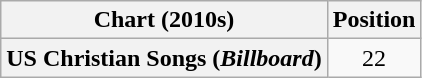<table class="wikitable plainrowheaders" style="text-align:center">
<tr>
<th scope="col">Chart (2010s)</th>
<th scope="col">Position</th>
</tr>
<tr>
<th scope="row">US Christian Songs (<em>Billboard</em>)</th>
<td>22</td>
</tr>
</table>
